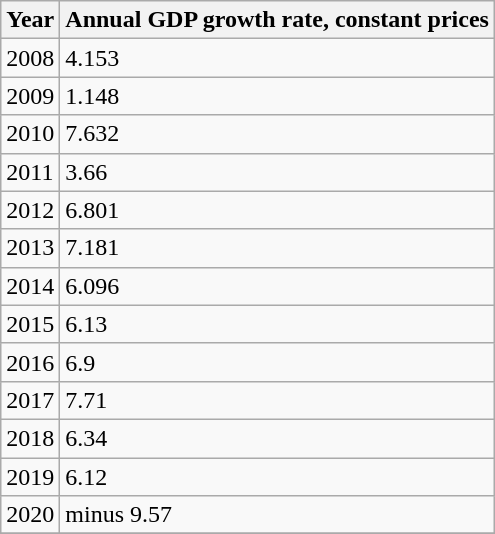<table class="wikitable" yes>
<tr>
<th>Year</th>
<th>Annual GDP growth rate, constant prices</th>
</tr>
<tr>
<td>2008</td>
<td>4.153</td>
</tr>
<tr>
<td>2009</td>
<td>1.148</td>
</tr>
<tr>
<td>2010</td>
<td>7.632</td>
</tr>
<tr>
<td>2011</td>
<td>3.66</td>
</tr>
<tr>
<td>2012</td>
<td>6.801</td>
</tr>
<tr>
<td>2013</td>
<td>7.181</td>
</tr>
<tr>
<td>2014</td>
<td>6.096</td>
</tr>
<tr>
<td>2015</td>
<td>6.13</td>
</tr>
<tr>
<td>2016</td>
<td>6.9</td>
</tr>
<tr>
<td>2017</td>
<td>7.71</td>
</tr>
<tr>
<td>2018</td>
<td>6.34</td>
</tr>
<tr>
<td>2019</td>
<td>6.12</td>
</tr>
<tr>
<td>2020</td>
<td>minus 9.57</td>
</tr>
<tr>
</tr>
</table>
